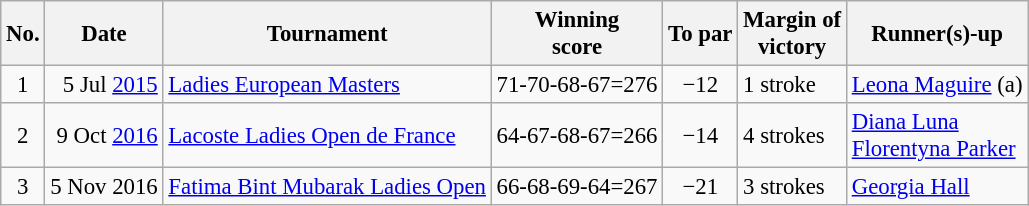<table class="wikitable" style="font-size:95%;">
<tr>
<th>No.</th>
<th>Date</th>
<th>Tournament</th>
<th>Winning<br>score</th>
<th>To par</th>
<th>Margin of<br>victory</th>
<th>Runner(s)-up</th>
</tr>
<tr>
<td align=center>1</td>
<td align=right>5 Jul <a href='#'>2015</a></td>
<td><a href='#'>Ladies European Masters</a></td>
<td align=right>71-70-68-67=276</td>
<td align=center>−12</td>
<td>1 stroke</td>
<td> <a href='#'>Leona Maguire</a> (a)</td>
</tr>
<tr>
<td align=center>2</td>
<td align=right>9 Oct <a href='#'>2016</a></td>
<td><a href='#'>Lacoste Ladies Open de France</a></td>
<td align=right>64-67-68-67=266</td>
<td align=center>−14</td>
<td>4 strokes</td>
<td> <a href='#'>Diana Luna</a><br> <a href='#'>Florentyna Parker</a></td>
</tr>
<tr>
<td align=center>3</td>
<td align=right>5 Nov 2016</td>
<td><a href='#'>Fatima Bint Mubarak Ladies Open</a></td>
<td align=right>66-68-69-64=267</td>
<td align=center>−21</td>
<td>3 strokes</td>
<td> <a href='#'>Georgia Hall</a></td>
</tr>
</table>
